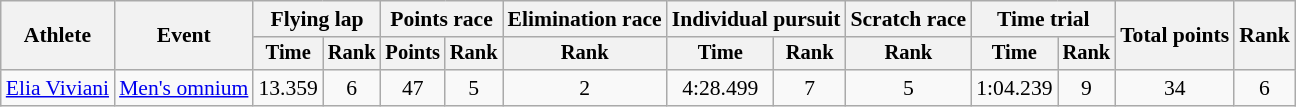<table class="wikitable" style="font-size:90%">
<tr>
<th rowspan="2">Athlete</th>
<th rowspan="2">Event</th>
<th colspan=2>Flying lap</th>
<th colspan=2>Points race</th>
<th>Elimination race</th>
<th colspan=2>Individual pursuit</th>
<th>Scratch race</th>
<th colspan=2>Time trial</th>
<th rowspan=2>Total points</th>
<th rowspan=2>Rank</th>
</tr>
<tr style="font-size:95%">
<th>Time</th>
<th>Rank</th>
<th>Points</th>
<th>Rank</th>
<th>Rank</th>
<th>Time</th>
<th>Rank</th>
<th>Rank</th>
<th>Time</th>
<th>Rank</th>
</tr>
<tr align=center>
<td align=left><a href='#'>Elia Viviani</a></td>
<td align=left><a href='#'>Men's omnium</a></td>
<td>13.359</td>
<td>6</td>
<td>47</td>
<td>5</td>
<td>2</td>
<td>4:28.499</td>
<td>7</td>
<td>5</td>
<td>1:04.239</td>
<td>9</td>
<td>34</td>
<td>6</td>
</tr>
</table>
